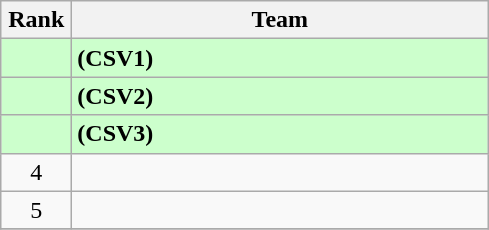<table class="wikitable" style="text-align:center">
<tr>
<th width=40>Rank</th>
<th width=270>Team</th>
</tr>
<tr bgcolor=#ccffcc>
<td></td>
<td style="text-align:left"><strong> (CSV1)</strong></td>
</tr>
<tr bgcolor=#ccffcc>
<td></td>
<td style="text-align:left"><strong> (CSV2)</strong></td>
</tr>
<tr bgcolor=#ccffcc>
<td></td>
<td style="text-align:left"><strong> (CSV3)</strong></td>
</tr>
<tr>
<td>4</td>
<td style="text-align:left"></td>
</tr>
<tr>
<td>5</td>
<td style="text-align:left"></td>
</tr>
<tr>
</tr>
</table>
